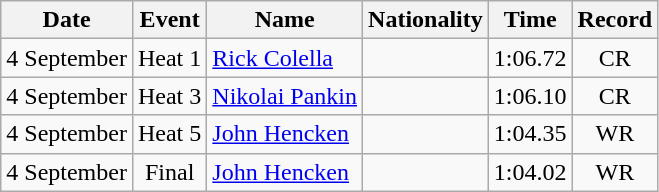<table class=wikitable style=text-align:center>
<tr>
<th>Date</th>
<th>Event</th>
<th>Name</th>
<th>Nationality</th>
<th>Time</th>
<th>Record</th>
</tr>
<tr>
<td>4 September</td>
<td>Heat 1</td>
<td align=left><a href='#'>Rick Colella</a></td>
<td align=left></td>
<td>1:06.72</td>
<td>CR</td>
</tr>
<tr>
<td>4 September</td>
<td>Heat 3</td>
<td align=left><a href='#'>Nikolai Pankin</a></td>
<td align=left></td>
<td>1:06.10</td>
<td>CR</td>
</tr>
<tr>
<td>4 September</td>
<td>Heat 5</td>
<td align=left><a href='#'>John Hencken</a></td>
<td align=left></td>
<td>1:04.35</td>
<td>WR</td>
</tr>
<tr>
<td>4 September</td>
<td>Final</td>
<td align=left><a href='#'>John Hencken</a></td>
<td align=left></td>
<td>1:04.02</td>
<td>WR</td>
</tr>
</table>
